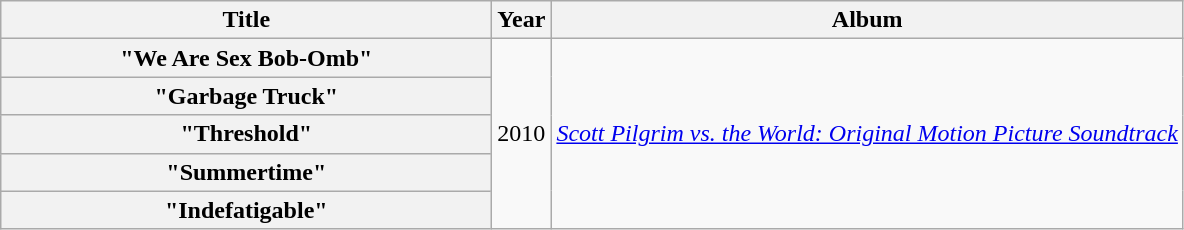<table class="wikitable plainrowheaders" style="text-align:center;">
<tr>
<th scope="col" style="width:20em;">Title</th>
<th scope="col" style="width:1em;">Year</th>
<th scope="col">Album</th>
</tr>
<tr>
<th scope="row">"We Are Sex Bob-Omb"</th>
<td rowspan="5">2010</td>
<td rowspan="5"><em><a href='#'>Scott Pilgrim vs. the World: Original Motion Picture Soundtrack</a></em></td>
</tr>
<tr>
<th scope="row">"Garbage Truck"</th>
</tr>
<tr>
<th scope="row">"Threshold"</th>
</tr>
<tr>
<th scope="row">"Summertime"</th>
</tr>
<tr>
<th scope="row">"Indefatigable"</th>
</tr>
</table>
